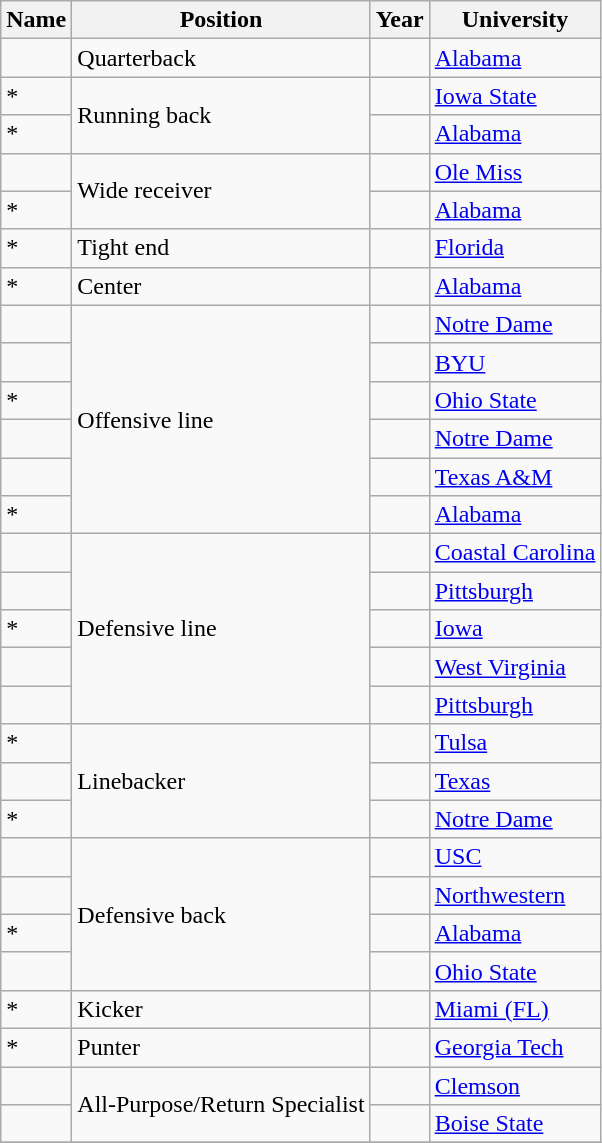<table class="wikitable sortable">
<tr>
<th>Name</th>
<th>Position</th>
<th>Year</th>
<th>University</th>
</tr>
<tr>
<td></td>
<td>Quarterback</td>
<td></td>
<td><a href='#'>Alabama</a></td>
</tr>
<tr>
<td>*</td>
<td rowspan="2">Running back</td>
<td></td>
<td><a href='#'>Iowa State</a></td>
</tr>
<tr>
<td>*</td>
<td></td>
<td><a href='#'>Alabama</a></td>
</tr>
<tr>
<td></td>
<td rowspan="2">Wide receiver</td>
<td></td>
<td><a href='#'>Ole Miss</a></td>
</tr>
<tr>
<td>*</td>
<td></td>
<td><a href='#'>Alabama</a></td>
</tr>
<tr>
<td>*</td>
<td>Tight end</td>
<td></td>
<td><a href='#'>Florida</a></td>
</tr>
<tr>
<td>*</td>
<td>Center</td>
<td></td>
<td><a href='#'>Alabama</a></td>
</tr>
<tr>
<td></td>
<td rowspan="6">Offensive line</td>
<td></td>
<td><a href='#'>Notre Dame</a></td>
</tr>
<tr>
<td></td>
<td></td>
<td><a href='#'>BYU</a></td>
</tr>
<tr>
<td>*</td>
<td></td>
<td><a href='#'>Ohio State</a></td>
</tr>
<tr>
<td></td>
<td></td>
<td><a href='#'>Notre Dame</a></td>
</tr>
<tr>
<td></td>
<td></td>
<td><a href='#'>Texas A&M</a></td>
</tr>
<tr>
<td>*</td>
<td></td>
<td><a href='#'>Alabama</a></td>
</tr>
<tr>
<td></td>
<td rowspan="5">Defensive line</td>
<td></td>
<td><a href='#'>Coastal Carolina</a></td>
</tr>
<tr>
<td></td>
<td></td>
<td><a href='#'>Pittsburgh</a></td>
</tr>
<tr>
<td>*</td>
<td></td>
<td><a href='#'>Iowa</a></td>
</tr>
<tr>
<td></td>
<td></td>
<td><a href='#'>West Virginia</a></td>
</tr>
<tr>
<td></td>
<td></td>
<td><a href='#'>Pittsburgh</a></td>
</tr>
<tr>
<td>*</td>
<td rowspan="3">Linebacker</td>
<td></td>
<td><a href='#'>Tulsa</a></td>
</tr>
<tr>
<td></td>
<td></td>
<td><a href='#'>Texas</a></td>
</tr>
<tr>
<td>*</td>
<td></td>
<td><a href='#'>Notre Dame</a></td>
</tr>
<tr>
<td></td>
<td rowspan="4">Defensive back</td>
<td></td>
<td><a href='#'>USC</a></td>
</tr>
<tr>
<td></td>
<td></td>
<td><a href='#'>Northwestern</a></td>
</tr>
<tr>
<td>*</td>
<td></td>
<td><a href='#'>Alabama</a></td>
</tr>
<tr>
<td></td>
<td></td>
<td><a href='#'>Ohio State</a></td>
</tr>
<tr>
<td>*</td>
<td>Kicker</td>
<td></td>
<td><a href='#'>Miami (FL)</a></td>
</tr>
<tr>
<td>*</td>
<td>Punter</td>
<td></td>
<td><a href='#'>Georgia Tech</a></td>
</tr>
<tr>
<td></td>
<td rowspan="2">All-Purpose/Return Specialist</td>
<td></td>
<td><a href='#'>Clemson</a></td>
</tr>
<tr>
<td></td>
<td></td>
<td><a href='#'>Boise State</a></td>
</tr>
<tr>
</tr>
</table>
